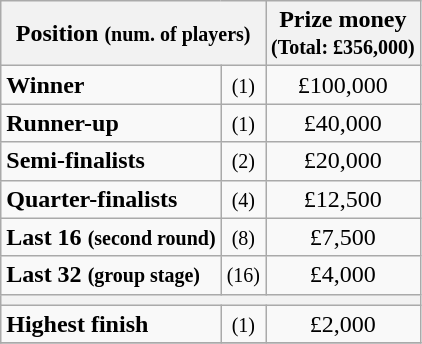<table class="wikitable">
<tr>
<th colspan=2>Position <small>(num. of players)</small></th>
<th>Prize money<br><small>(Total: £356,000)</small></th>
</tr>
<tr>
<td><strong>Winner</strong></td>
<td align=center><small>(1)</small></td>
<td align=center>£100,000</td>
</tr>
<tr>
<td><strong>Runner-up</strong></td>
<td align=center><small>(1)</small></td>
<td align=center>£40,000</td>
</tr>
<tr>
<td><strong>Semi-finalists</strong></td>
<td align=center><small>(2)</small></td>
<td align=center>£20,000</td>
</tr>
<tr>
<td><strong>Quarter-finalists</strong></td>
<td align=center><small>(4)</small></td>
<td align=center>£12,500</td>
</tr>
<tr>
<td><strong>Last 16 <small>(second round)</small></strong></td>
<td align=center><small>(8)</small></td>
<td align=center>£7,500</td>
</tr>
<tr>
<td><strong>Last 32 <small>(group stage)</small></strong></td>
<td align=center><small>(16)</small></td>
<td align=center>£4,000</td>
</tr>
<tr>
<th colspan=3></th>
</tr>
<tr>
<td><strong>Highest finish</strong></td>
<td align=center><small>(1)</small></td>
<td align=center>£2,000</td>
</tr>
<tr>
</tr>
</table>
